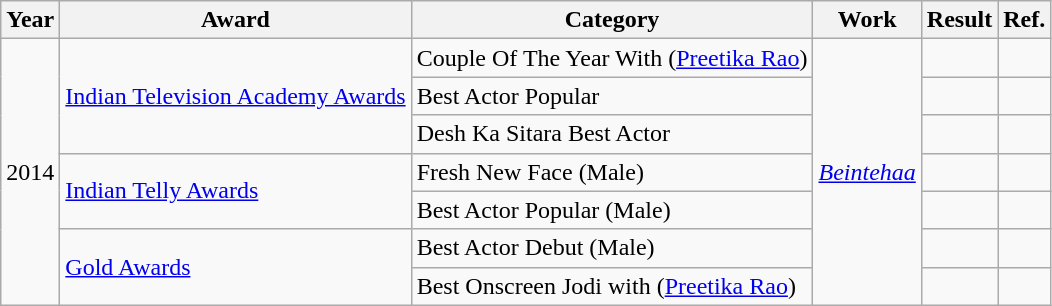<table class="wikitable">
<tr>
<th>Year</th>
<th>Award</th>
<th>Category</th>
<th>Work</th>
<th>Result</th>
<th>Ref.</th>
</tr>
<tr>
<td rowspan=7>2014</td>
<td rowspan="3"><a href='#'>Indian Television Academy Awards</a></td>
<td> Couple Of The Year With (<a href='#'>Preetika Rao</a>)</td>
<td rowspan="7"><em><a href='#'>Beintehaa</a></em></td>
<td></td>
<td></td>
</tr>
<tr>
<td>Best Actor Popular</td>
<td></td>
<td></td>
</tr>
<tr>
<td>Desh Ka Sitara Best Actor</td>
<td></td>
<td></td>
</tr>
<tr>
<td rowspan=2><a href='#'>Indian Telly Awards</a></td>
<td>Fresh New Face (Male)</td>
<td></td>
<td></td>
</tr>
<tr>
<td>Best Actor Popular (Male)</td>
<td></td>
<td></td>
</tr>
<tr>
<td rowspan=2><a href='#'>Gold Awards</a></td>
<td>Best Actor Debut (Male)</td>
<td></td>
<td></td>
</tr>
<tr>
<td>Best Onscreen Jodi with (<a href='#'>Preetika Rao</a>)</td>
<td></td>
<td></td>
</tr>
</table>
